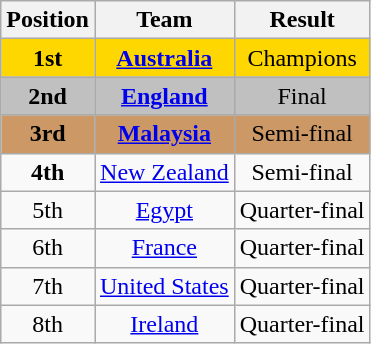<table class="wikitable" style="text-align: center;">
<tr>
<th>Position</th>
<th>Team</th>
<th>Result</th>
</tr>
<tr style="background:gold;">
<td><strong>1st</strong></td>
<td> <strong><a href='#'>Australia</a></strong></td>
<td>Champions</td>
</tr>
<tr style="background:silver;">
<td><strong>2nd</strong></td>
<td> <strong><a href='#'>England</a></strong></td>
<td>Final</td>
</tr>
<tr style="background:#c96;">
<td><strong>3rd</strong></td>
<td> <strong><a href='#'>Malaysia</a></strong></td>
<td>Semi-final</td>
</tr>
<tr>
<td><strong>4th</strong></td>
<td> <a href='#'>New Zealand</a></td>
<td>Semi-final</td>
</tr>
<tr>
<td>5th</td>
<td> <a href='#'>Egypt</a></td>
<td>Quarter-final</td>
</tr>
<tr>
<td>6th</td>
<td> <a href='#'>France</a></td>
<td>Quarter-final</td>
</tr>
<tr>
<td>7th</td>
<td> <a href='#'>United States</a></td>
<td>Quarter-final</td>
</tr>
<tr>
<td>8th</td>
<td> <a href='#'>Ireland</a></td>
<td>Quarter-final</td>
</tr>
</table>
